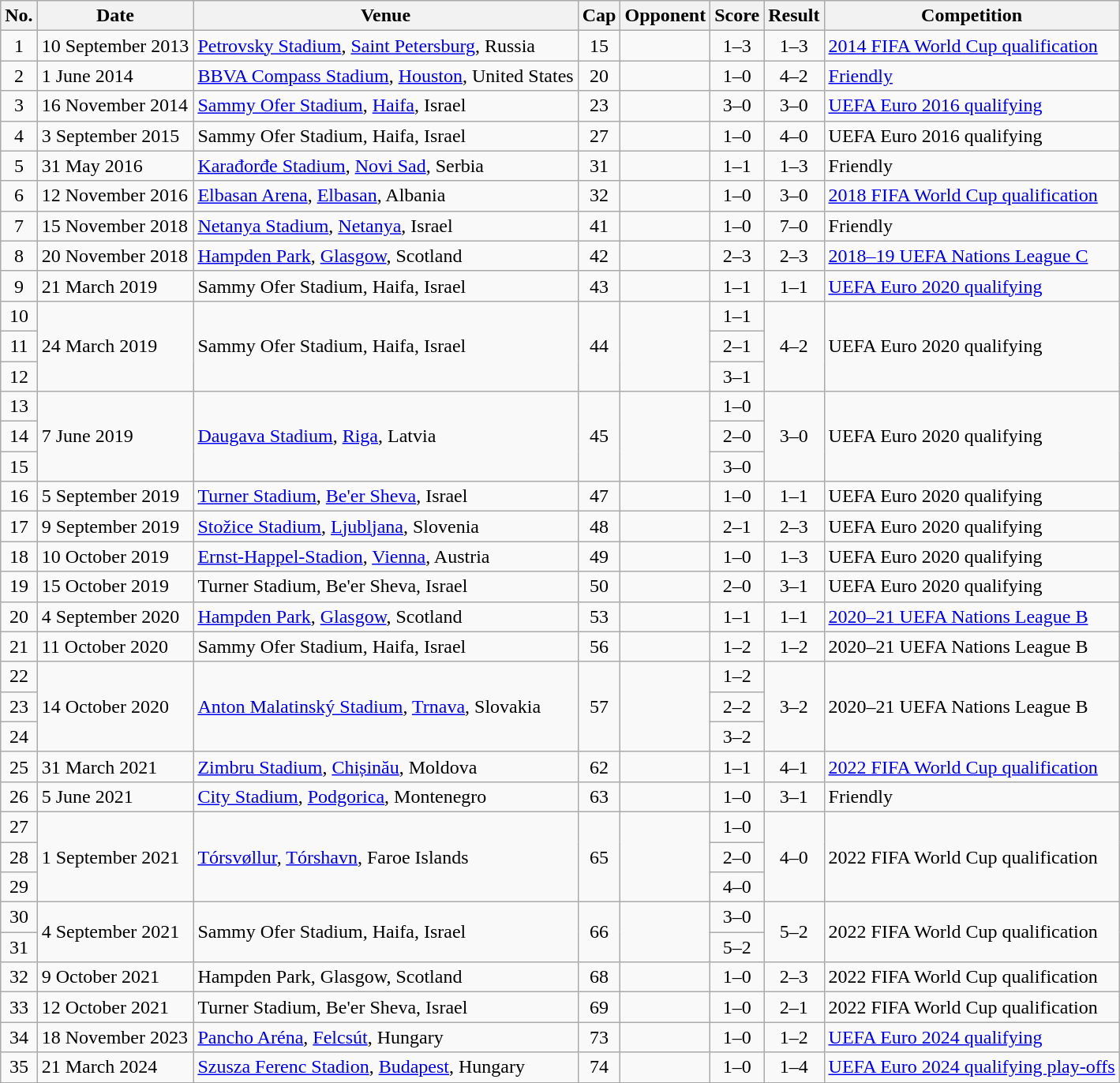<table class="wikitable sortable">
<tr>
<th>No.</th>
<th>Date</th>
<th>Venue</th>
<th>Cap</th>
<th>Opponent</th>
<th>Score</th>
<th>Result</th>
<th>Competition</th>
</tr>
<tr>
<td align=center>1</td>
<td>10 September 2013</td>
<td><a href='#'>Petrovsky Stadium</a>, <a href='#'>Saint Petersburg</a>, Russia</td>
<td align=center>15</td>
<td></td>
<td align=center>1–3</td>
<td align=center>1–3</td>
<td><a href='#'>2014 FIFA World Cup qualification</a></td>
</tr>
<tr>
<td align=center>2</td>
<td>1 June 2014</td>
<td><a href='#'>BBVA Compass Stadium</a>, <a href='#'>Houston</a>, United States</td>
<td align=center>20</td>
<td></td>
<td align=center>1–0</td>
<td align=center>4–2</td>
<td><a href='#'>Friendly</a></td>
</tr>
<tr>
<td align=center>3</td>
<td>16 November 2014</td>
<td><a href='#'>Sammy Ofer Stadium</a>, <a href='#'>Haifa</a>, Israel</td>
<td align=center>23</td>
<td></td>
<td align=center>3–0</td>
<td align=center>3–0</td>
<td><a href='#'>UEFA Euro 2016 qualifying</a></td>
</tr>
<tr>
<td align=center>4</td>
<td>3 September 2015</td>
<td>Sammy Ofer Stadium, Haifa, Israel</td>
<td align=center>27</td>
<td></td>
<td align=center>1–0</td>
<td align=center>4–0</td>
<td>UEFA Euro 2016 qualifying</td>
</tr>
<tr>
<td align=center>5</td>
<td>31 May 2016</td>
<td><a href='#'>Karađorđe Stadium</a>, <a href='#'>Novi Sad</a>, Serbia</td>
<td align=center>31</td>
<td></td>
<td align=center>1–1</td>
<td align=center>1–3</td>
<td>Friendly</td>
</tr>
<tr>
<td align=center>6</td>
<td>12 November 2016</td>
<td><a href='#'>Elbasan Arena</a>, <a href='#'>Elbasan</a>, Albania</td>
<td align=center>32</td>
<td></td>
<td align=center>1–0</td>
<td align=center>3–0</td>
<td><a href='#'>2018 FIFA World Cup qualification</a></td>
</tr>
<tr>
<td align=center>7</td>
<td>15 November 2018</td>
<td><a href='#'>Netanya Stadium</a>, <a href='#'>Netanya</a>, Israel</td>
<td align=center>41</td>
<td></td>
<td align=center>1–0</td>
<td align=center>7–0</td>
<td>Friendly</td>
</tr>
<tr>
<td align=center>8</td>
<td>20 November 2018</td>
<td><a href='#'>Hampden Park</a>, <a href='#'>Glasgow</a>, Scotland</td>
<td align=center>42</td>
<td></td>
<td align=center>2–3</td>
<td align=center>2–3</td>
<td><a href='#'>2018–19 UEFA Nations League C</a></td>
</tr>
<tr>
<td align=center>9</td>
<td>21 March 2019</td>
<td>Sammy Ofer Stadium, Haifa, Israel</td>
<td align=center>43</td>
<td></td>
<td align=center>1–1</td>
<td align=center>1–1</td>
<td><a href='#'>UEFA Euro 2020 qualifying</a></td>
</tr>
<tr>
<td align=center>10</td>
<td rowspan="3">24 March 2019</td>
<td rowspan=3>Sammy Ofer Stadium, Haifa, Israel</td>
<td rowspan="3" align="center">44</td>
<td rowspan="3"></td>
<td align=center>1–1</td>
<td rowspan="3" align=center>4–2</td>
<td rowspan="3">UEFA Euro 2020 qualifying</td>
</tr>
<tr>
<td align=center>11</td>
<td align=center>2–1</td>
</tr>
<tr>
<td align=center>12</td>
<td align=center>3–1</td>
</tr>
<tr>
<td align=center>13</td>
<td rowspan="3">7 June 2019</td>
<td rowspan="3"><a href='#'>Daugava Stadium</a>, <a href='#'>Riga</a>, Latvia</td>
<td rowspan="3" align="center">45</td>
<td rowspan="3"></td>
<td align=center>1–0</td>
<td rowspan="3" align=center>3–0</td>
<td rowspan="3">UEFA Euro 2020 qualifying</td>
</tr>
<tr>
<td align=center>14</td>
<td align=center>2–0</td>
</tr>
<tr>
<td align=center>15</td>
<td align=center>3–0</td>
</tr>
<tr>
<td align=center>16</td>
<td>5 September 2019</td>
<td><a href='#'>Turner Stadium</a>, <a href='#'>Be'er Sheva</a>, Israel</td>
<td align=center>47</td>
<td></td>
<td align=center>1–0</td>
<td align=center>1–1</td>
<td>UEFA Euro 2020 qualifying</td>
</tr>
<tr>
<td align=center>17</td>
<td>9 September 2019</td>
<td><a href='#'>Stožice Stadium</a>, <a href='#'>Ljubljana</a>, Slovenia</td>
<td align=center>48</td>
<td></td>
<td align=center>2–1</td>
<td align=center>2–3</td>
<td>UEFA Euro 2020 qualifying</td>
</tr>
<tr>
<td align=center>18</td>
<td>10 October 2019</td>
<td><a href='#'>Ernst-Happel-Stadion</a>, <a href='#'>Vienna</a>, Austria</td>
<td align=center>49</td>
<td></td>
<td align=center>1–0</td>
<td align=center>1–3</td>
<td>UEFA Euro 2020 qualifying</td>
</tr>
<tr>
<td align=center>19</td>
<td>15 October 2019</td>
<td>Turner Stadium, Be'er Sheva, Israel</td>
<td align=center>50</td>
<td></td>
<td align=center>2–0</td>
<td align=center>3–1</td>
<td>UEFA Euro 2020 qualifying</td>
</tr>
<tr>
<td align=center>20</td>
<td>4 September 2020</td>
<td><a href='#'>Hampden Park</a>, <a href='#'>Glasgow</a>, Scotland</td>
<td align=center>53</td>
<td></td>
<td align=center>1–1</td>
<td align=center>1–1</td>
<td><a href='#'>2020–21 UEFA Nations League B</a></td>
</tr>
<tr>
<td align=center>21</td>
<td>11 October 2020</td>
<td>Sammy Ofer Stadium, Haifa, Israel</td>
<td align=center>56</td>
<td></td>
<td align=center>1–2</td>
<td align=center>1–2</td>
<td>2020–21 UEFA Nations League B</td>
</tr>
<tr>
<td align=center>22</td>
<td rowspan="3">14 October 2020</td>
<td rowspan="3"><a href='#'>Anton Malatinský Stadium</a>, <a href='#'>Trnava</a>, Slovakia</td>
<td rowspan="3" align="center">57</td>
<td rowspan="3"></td>
<td align=center>1–2</td>
<td rowspan="3" align=center>3–2</td>
<td rowspan="3">2020–21 UEFA Nations League B</td>
</tr>
<tr>
<td align=center>23</td>
<td align=center>2–2</td>
</tr>
<tr>
<td align=center>24</td>
<td align=center>3–2</td>
</tr>
<tr>
<td align=center>25</td>
<td>31 March 2021</td>
<td><a href='#'>Zimbru Stadium</a>, <a href='#'>Chișinău</a>, Moldova</td>
<td align=center>62</td>
<td></td>
<td align=center>1–1</td>
<td align=center>4–1</td>
<td><a href='#'>2022 FIFA World Cup qualification</a></td>
</tr>
<tr>
<td align=center>26</td>
<td>5 June 2021</td>
<td><a href='#'>City Stadium</a>, <a href='#'>Podgorica</a>, Montenegro</td>
<td align=center>63</td>
<td></td>
<td align=center>1–0</td>
<td align=center>3–1</td>
<td>Friendly</td>
</tr>
<tr>
<td align=center>27</td>
<td rowspan="3">1 September 2021</td>
<td rowspan="3"><a href='#'>Tórsvøllur</a>, <a href='#'>Tórshavn</a>, Faroe Islands</td>
<td rowspan="3" align="center">65</td>
<td rowspan="3"></td>
<td align=center>1–0</td>
<td rowspan="3" align=center>4–0</td>
<td rowspan="3">2022 FIFA World Cup qualification</td>
</tr>
<tr>
<td align=center>28</td>
<td align=center>2–0</td>
</tr>
<tr>
<td align=center>29</td>
<td align=center>4–0</td>
</tr>
<tr>
<td align=center>30</td>
<td rowspan="2">4 September 2021</td>
<td rowspan="2">Sammy Ofer Stadium, Haifa, Israel</td>
<td rowspan="2" align="center">66</td>
<td rowspan="2"></td>
<td align=center>3–0</td>
<td rowspan="2" align=center>5–2</td>
<td rowspan="2">2022 FIFA World Cup qualification</td>
</tr>
<tr>
<td align=center>31</td>
<td align=center>5–2</td>
</tr>
<tr>
<td align=center>32</td>
<td>9 October 2021</td>
<td>Hampden Park, Glasgow, Scotland</td>
<td align="center">68</td>
<td></td>
<td align=center>1–0</td>
<td align=center>2–3</td>
<td>2022 FIFA World Cup qualification</td>
</tr>
<tr>
<td align=center>33</td>
<td>12 October 2021</td>
<td>Turner Stadium, Be'er Sheva, Israel</td>
<td align="center">69</td>
<td></td>
<td align=center>1–0</td>
<td align=center>2–1</td>
<td>2022 FIFA World Cup qualification</td>
</tr>
<tr>
<td align=center>34</td>
<td>18 November 2023</td>
<td><a href='#'>Pancho Aréna</a>, <a href='#'>Felcsút</a>, Hungary</td>
<td align=center>73</td>
<td></td>
<td align=center>1–0</td>
<td align=center>1–2</td>
<td><a href='#'>UEFA Euro 2024 qualifying</a></td>
</tr>
<tr>
<td align=center>35</td>
<td>21 March 2024</td>
<td><a href='#'>Szusza Ferenc Stadion</a>, <a href='#'>Budapest</a>, Hungary</td>
<td align=center>74</td>
<td></td>
<td align=center>1–0</td>
<td align=center>1–4</td>
<td><a href='#'>UEFA Euro 2024 qualifying play-offs</a></td>
</tr>
</table>
